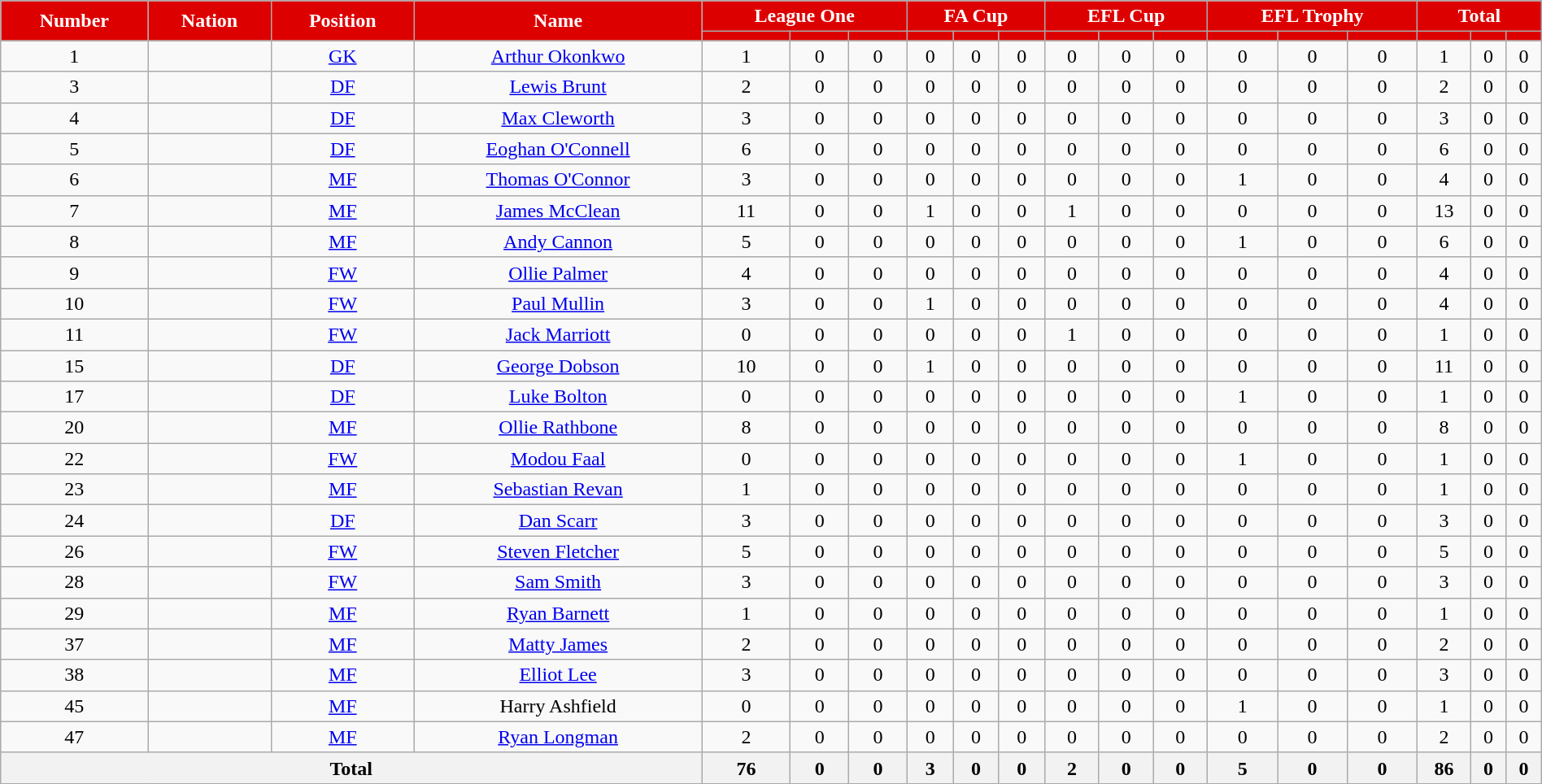<table class="wikitable sortable" style="text-align:center; width:100%">
<tr>
<th rowspan=2 style=background-color:#d00;color:#FFFFFF>Number</th>
<th rowspan=2 style=background-color:#d00;color:#FFFFFF>Nation</th>
<th rowspan=2 style=background-color:#d00;color:#FFFFFF>Position</th>
<th rowspan=2 style=background-color:#d00;color:#FFFFFF>Name</th>
<th colspan=3 style=background:#d00;color:#FFFFFF>League One</th>
<th colspan=3 style=background:#d00;color:#FFFFFF>FA Cup</th>
<th colspan=3 style=background:#d00;color:#FFFFFF>EFL Cup</th>
<th colspan=3 style=background:#d00;color:#FFFFFF>EFL Trophy</th>
<th colspan=3 style=background:#d00;color:#FFFFFF>Total</th>
</tr>
<tr>
<th style=background-color:#d00;color:#FFFFFF></th>
<th style=background-color:#d00;color:#FFFFFF></th>
<th style=background-color:#d00;color:#FFFFFF></th>
<th style=background-color:#d00;color:#FFFFFF></th>
<th style=background-color:#d00;color:#FFFFFF></th>
<th style=background-color:#d00;color:#FFFFFF></th>
<th style=background-color:#d00;color:#FFFFFF></th>
<th style=background-color:#d00;color:#FFFFFF></th>
<th style=background-color:#d00;color:#FFFFFF></th>
<th style=background-color:#d00;color:#FFFFFF></th>
<th style=background-color:#d00;color:#FFFFFF></th>
<th style=background-color:#d00;color:#FFFFFF></th>
<th style=background-color:#d00;color:#FFFFFF></th>
<th style=background-color:#d00;color:#FFFFFF></th>
<th style=background-color:#d00;color:#FFFFFF></th>
</tr>
<tr>
<td>1</td>
<td></td>
<td><a href='#'>GK</a></td>
<td><a href='#'>Arthur Okonkwo</a></td>
<td>1</td>
<td>0</td>
<td>0</td>
<td>0</td>
<td>0</td>
<td>0</td>
<td>0</td>
<td>0</td>
<td>0</td>
<td>0</td>
<td>0</td>
<td>0</td>
<td>1</td>
<td>0</td>
<td>0</td>
</tr>
<tr>
<td>3</td>
<td></td>
<td><a href='#'>DF</a></td>
<td><a href='#'>Lewis Brunt</a></td>
<td>2</td>
<td>0</td>
<td>0</td>
<td>0</td>
<td>0</td>
<td>0</td>
<td>0</td>
<td>0</td>
<td>0</td>
<td>0</td>
<td>0</td>
<td>0</td>
<td>2</td>
<td>0</td>
<td>0</td>
</tr>
<tr>
<td>4</td>
<td></td>
<td><a href='#'>DF</a></td>
<td><a href='#'>Max Cleworth</a></td>
<td>3</td>
<td>0</td>
<td>0</td>
<td>0</td>
<td>0</td>
<td>0</td>
<td>0</td>
<td>0</td>
<td>0</td>
<td>0</td>
<td>0</td>
<td>0</td>
<td>3</td>
<td>0</td>
<td>0</td>
</tr>
<tr>
<td>5</td>
<td></td>
<td><a href='#'>DF</a></td>
<td><a href='#'>Eoghan O'Connell</a></td>
<td>6</td>
<td>0</td>
<td>0</td>
<td>0</td>
<td>0</td>
<td>0</td>
<td>0</td>
<td>0</td>
<td>0</td>
<td>0</td>
<td>0</td>
<td>0</td>
<td>6</td>
<td>0</td>
<td>0</td>
</tr>
<tr>
<td>6</td>
<td></td>
<td><a href='#'>MF</a></td>
<td><a href='#'>Thomas O'Connor</a></td>
<td>3</td>
<td>0</td>
<td>0</td>
<td>0</td>
<td>0</td>
<td>0</td>
<td>0</td>
<td>0</td>
<td>0</td>
<td>1</td>
<td>0</td>
<td>0</td>
<td>4</td>
<td>0</td>
<td>0</td>
</tr>
<tr>
<td>7</td>
<td></td>
<td><a href='#'>MF</a></td>
<td><a href='#'>James McClean</a></td>
<td>11</td>
<td>0</td>
<td>0</td>
<td>1</td>
<td>0</td>
<td>0</td>
<td>1</td>
<td>0</td>
<td>0</td>
<td>0</td>
<td>0</td>
<td>0</td>
<td>13</td>
<td>0</td>
<td>0</td>
</tr>
<tr>
<td>8</td>
<td></td>
<td><a href='#'>MF</a></td>
<td><a href='#'>Andy Cannon</a></td>
<td>5</td>
<td>0</td>
<td>0</td>
<td>0</td>
<td>0</td>
<td>0</td>
<td>0</td>
<td>0</td>
<td>0</td>
<td>1</td>
<td>0</td>
<td>0</td>
<td>6</td>
<td>0</td>
<td>0</td>
</tr>
<tr>
<td>9</td>
<td></td>
<td><a href='#'>FW</a></td>
<td><a href='#'>Ollie Palmer</a></td>
<td>4</td>
<td>0</td>
<td>0</td>
<td>0</td>
<td>0</td>
<td>0</td>
<td>0</td>
<td>0</td>
<td>0</td>
<td>0</td>
<td>0</td>
<td>0</td>
<td>4</td>
<td>0</td>
<td>0</td>
</tr>
<tr>
<td>10</td>
<td></td>
<td><a href='#'>FW</a></td>
<td><a href='#'>Paul Mullin</a></td>
<td>3</td>
<td>0</td>
<td>0</td>
<td>1</td>
<td>0</td>
<td>0</td>
<td>0</td>
<td>0</td>
<td>0</td>
<td>0</td>
<td>0</td>
<td>0</td>
<td>4</td>
<td>0</td>
<td>0</td>
</tr>
<tr>
<td>11</td>
<td></td>
<td><a href='#'>FW</a></td>
<td><a href='#'>Jack Marriott</a></td>
<td>0</td>
<td>0</td>
<td>0</td>
<td>0</td>
<td>0</td>
<td>0</td>
<td>1</td>
<td>0</td>
<td>0</td>
<td>0</td>
<td>0</td>
<td>0</td>
<td>1</td>
<td>0</td>
<td>0</td>
</tr>
<tr>
<td>15</td>
<td></td>
<td><a href='#'>DF</a></td>
<td><a href='#'>George Dobson</a></td>
<td>10</td>
<td>0</td>
<td>0</td>
<td>1</td>
<td>0</td>
<td>0</td>
<td>0</td>
<td>0</td>
<td>0</td>
<td>0</td>
<td>0</td>
<td>0</td>
<td>11</td>
<td>0</td>
<td>0</td>
</tr>
<tr>
<td>17</td>
<td></td>
<td><a href='#'>DF</a></td>
<td><a href='#'>Luke Bolton</a></td>
<td>0</td>
<td>0</td>
<td>0</td>
<td>0</td>
<td>0</td>
<td>0</td>
<td>0</td>
<td>0</td>
<td>0</td>
<td>1</td>
<td>0</td>
<td>0</td>
<td>1</td>
<td>0</td>
<td>0</td>
</tr>
<tr>
<td>20</td>
<td></td>
<td><a href='#'>MF</a></td>
<td><a href='#'>Ollie Rathbone</a></td>
<td>8</td>
<td>0</td>
<td>0</td>
<td>0</td>
<td>0</td>
<td>0</td>
<td>0</td>
<td>0</td>
<td>0</td>
<td>0</td>
<td>0</td>
<td>0</td>
<td>8</td>
<td>0</td>
<td>0</td>
</tr>
<tr>
<td>22</td>
<td></td>
<td><a href='#'>FW</a></td>
<td><a href='#'>Modou Faal</a></td>
<td>0</td>
<td>0</td>
<td>0</td>
<td>0</td>
<td>0</td>
<td>0</td>
<td>0</td>
<td>0</td>
<td>0</td>
<td>1</td>
<td>0</td>
<td>0</td>
<td>1</td>
<td>0</td>
<td>0</td>
</tr>
<tr>
<td>23</td>
<td></td>
<td><a href='#'>MF</a></td>
<td><a href='#'>Sebastian Revan</a></td>
<td>1</td>
<td>0</td>
<td>0</td>
<td>0</td>
<td>0</td>
<td>0</td>
<td>0</td>
<td>0</td>
<td>0</td>
<td>0</td>
<td>0</td>
<td>0</td>
<td>1</td>
<td>0</td>
<td>0</td>
</tr>
<tr>
<td>24</td>
<td></td>
<td><a href='#'>DF</a></td>
<td><a href='#'>Dan Scarr</a></td>
<td>3</td>
<td>0</td>
<td>0</td>
<td>0</td>
<td>0</td>
<td>0</td>
<td>0</td>
<td>0</td>
<td>0</td>
<td>0</td>
<td>0</td>
<td>0</td>
<td>3</td>
<td>0</td>
<td>0</td>
</tr>
<tr>
<td>26</td>
<td></td>
<td><a href='#'>FW</a></td>
<td><a href='#'>Steven Fletcher</a></td>
<td>5</td>
<td>0</td>
<td>0</td>
<td>0</td>
<td>0</td>
<td>0</td>
<td>0</td>
<td>0</td>
<td>0</td>
<td>0</td>
<td>0</td>
<td>0</td>
<td>5</td>
<td>0</td>
<td>0</td>
</tr>
<tr>
<td>28</td>
<td></td>
<td><a href='#'>FW</a></td>
<td><a href='#'>Sam Smith</a></td>
<td>3</td>
<td>0</td>
<td>0</td>
<td>0</td>
<td>0</td>
<td>0</td>
<td>0</td>
<td>0</td>
<td>0</td>
<td>0</td>
<td>0</td>
<td>0</td>
<td>3</td>
<td>0</td>
<td>0</td>
</tr>
<tr>
<td>29</td>
<td></td>
<td><a href='#'>MF</a></td>
<td><a href='#'>Ryan Barnett</a></td>
<td>1</td>
<td>0</td>
<td>0</td>
<td>0</td>
<td>0</td>
<td>0</td>
<td>0</td>
<td>0</td>
<td>0</td>
<td>0</td>
<td>0</td>
<td>0</td>
<td>1</td>
<td>0</td>
<td>0</td>
</tr>
<tr>
<td>37</td>
<td></td>
<td><a href='#'>MF</a></td>
<td><a href='#'>Matty James</a></td>
<td>2</td>
<td>0</td>
<td>0</td>
<td>0</td>
<td>0</td>
<td>0</td>
<td>0</td>
<td>0</td>
<td>0</td>
<td>0</td>
<td>0</td>
<td>0</td>
<td>2</td>
<td>0</td>
<td>0</td>
</tr>
<tr>
<td>38</td>
<td></td>
<td><a href='#'>MF</a></td>
<td><a href='#'>Elliot Lee</a></td>
<td>3</td>
<td>0</td>
<td>0</td>
<td>0</td>
<td>0</td>
<td>0</td>
<td>0</td>
<td>0</td>
<td>0</td>
<td>0</td>
<td>0</td>
<td>0</td>
<td>3</td>
<td>0</td>
<td>0</td>
</tr>
<tr>
<td>45</td>
<td></td>
<td><a href='#'>MF</a></td>
<td>Harry Ashfield</td>
<td>0</td>
<td>0</td>
<td>0</td>
<td>0</td>
<td>0</td>
<td>0</td>
<td>0</td>
<td>0</td>
<td>0</td>
<td>1</td>
<td>0</td>
<td>0</td>
<td>1</td>
<td>0</td>
<td>0</td>
</tr>
<tr>
<td>47</td>
<td></td>
<td><a href='#'>MF</a></td>
<td><a href='#'>Ryan Longman</a></td>
<td>2</td>
<td>0</td>
<td>0</td>
<td>0</td>
<td>0</td>
<td>0</td>
<td>0</td>
<td>0</td>
<td>0</td>
<td>0</td>
<td>0</td>
<td>0</td>
<td>2</td>
<td>0</td>
<td>0</td>
</tr>
<tr>
<th colspan=4>Total</th>
<th>76</th>
<th>0</th>
<th>0</th>
<th>3</th>
<th>0</th>
<th>0</th>
<th>2</th>
<th>0</th>
<th>0</th>
<th>5</th>
<th>0</th>
<th>0</th>
<th>86</th>
<th>0</th>
<th>0</th>
</tr>
<tr>
</tr>
</table>
